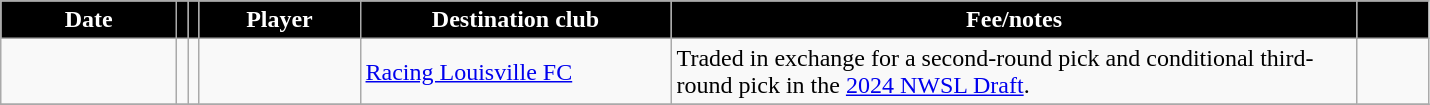<table class="wikitable sortable">
<tr>
<th style="background:#000; color:#fff; width:110px;" scope="col">Date</th>
<th style="background:#000; color:#fff;" scope="col"></th>
<th style="background:#000; color:#fff;" scope="col"></th>
<th style="background:#000; color:#fff; width:100px;" scope="col">Player</th>
<th style="background:#000; color:#fff; width:200px;" scope="col">Destination club</th>
<th style="background:#000; color:#fff; width:450px;" scope="col">Fee/notes</th>
<th style="background:#000; color:#fff; width:40px;" scope="col"></th>
</tr>
<tr>
<td></td>
<td></td>
<td></td>
<td></td>
<td> <a href='#'>Racing Louisville FC</a></td>
<td>Traded in exchange for a second-round pick and conditional third-round pick in the <a href='#'>2024 NWSL Draft</a>.</td>
<td></td>
</tr>
<tr>
</tr>
</table>
